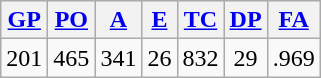<table class="wikitable">
<tr>
<th><a href='#'>GP</a></th>
<th><a href='#'>PO</a></th>
<th><a href='#'>A</a></th>
<th><a href='#'>E</a></th>
<th><a href='#'>TC</a></th>
<th><a href='#'>DP</a></th>
<th><a href='#'>FA</a></th>
</tr>
<tr align=center>
<td>201</td>
<td>465</td>
<td>341</td>
<td>26</td>
<td>832</td>
<td>29</td>
<td>.969</td>
</tr>
</table>
